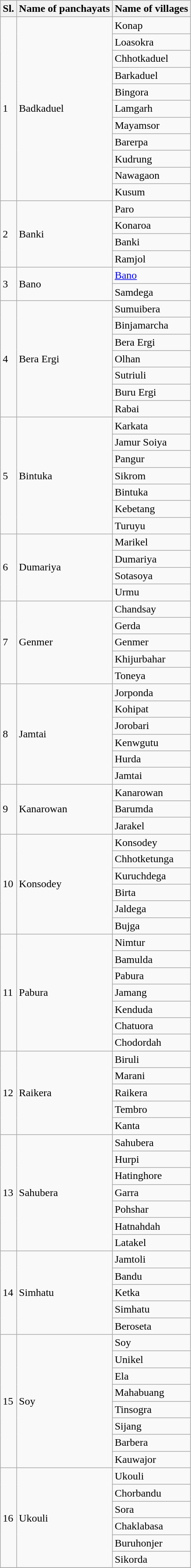<table class="wikitable plainrowheaders sortable">
<tr>
<th scope="col">Sl.</th>
<th scope="col">Name of panchayats</th>
<th scope="col">Name of villages</th>
</tr>
<tr>
<td rowspan="11">1</td>
<td rowspan="11">Badkaduel</td>
<td>Konap</td>
</tr>
<tr>
<td>Loasokra</td>
</tr>
<tr>
<td>Chhotkaduel</td>
</tr>
<tr>
<td>Barkaduel</td>
</tr>
<tr>
<td>Bingora</td>
</tr>
<tr>
<td>Lamgarh</td>
</tr>
<tr>
<td>Mayamsor</td>
</tr>
<tr>
<td>Barerpa</td>
</tr>
<tr>
<td>Kudrung</td>
</tr>
<tr>
<td>Nawagaon</td>
</tr>
<tr>
<td>Kusum</td>
</tr>
<tr>
<td rowspan="4">2</td>
<td rowspan="4">Banki</td>
<td>Paro</td>
</tr>
<tr>
<td>Konaroa</td>
</tr>
<tr>
<td>Banki</td>
</tr>
<tr>
<td>Ramjol</td>
</tr>
<tr>
<td rowspan="2">3</td>
<td rowspan="2">Bano</td>
<td><a href='#'>Bano</a></td>
</tr>
<tr>
<td>Samdega</td>
</tr>
<tr>
<td rowspan="7">4</td>
<td rowspan="7">Bera Ergi</td>
<td>Sumuibera</td>
</tr>
<tr>
<td>Binjamarcha</td>
</tr>
<tr>
<td>Bera Ergi</td>
</tr>
<tr>
<td>Olhan</td>
</tr>
<tr>
<td>Sutriuli</td>
</tr>
<tr>
<td>Buru Ergi</td>
</tr>
<tr>
<td>Rabai</td>
</tr>
<tr>
<td rowspan="7">5</td>
<td rowspan="7">Bintuka</td>
<td>Karkata</td>
</tr>
<tr>
<td>Jamur Soiya</td>
</tr>
<tr>
<td>Pangur</td>
</tr>
<tr>
<td>Sikrom</td>
</tr>
<tr>
<td>Bintuka</td>
</tr>
<tr>
<td>Kebetang</td>
</tr>
<tr>
<td>Turuyu</td>
</tr>
<tr>
<td rowspan="4">6</td>
<td rowspan="4">Dumariya</td>
<td>Marikel</td>
</tr>
<tr>
<td>Dumariya</td>
</tr>
<tr>
<td>Sotasoya</td>
</tr>
<tr>
<td>Urmu</td>
</tr>
<tr>
<td rowspan="5">7</td>
<td rowspan="5">Genmer</td>
<td>Chandsay</td>
</tr>
<tr>
<td>Gerda</td>
</tr>
<tr>
<td>Genmer</td>
</tr>
<tr>
<td>Khijurbahar</td>
</tr>
<tr>
<td>Toneya</td>
</tr>
<tr>
<td rowspan="6">8</td>
<td rowspan="6">Jamtai</td>
<td>Jorponda</td>
</tr>
<tr>
<td>Kohipat</td>
</tr>
<tr>
<td>Jorobari</td>
</tr>
<tr>
<td>Kenwgutu</td>
</tr>
<tr>
<td>Hurda</td>
</tr>
<tr>
<td>Jamtai</td>
</tr>
<tr>
<td rowspan="3">9</td>
<td rowspan="3">Kanarowan</td>
<td>Kanarowan</td>
</tr>
<tr>
<td>Barumda</td>
</tr>
<tr>
<td>Jarakel</td>
</tr>
<tr>
<td rowspan="6">10</td>
<td rowspan="6">Konsodey</td>
<td>Konsodey</td>
</tr>
<tr>
<td>Chhotketunga</td>
</tr>
<tr>
<td>Kuruchdega</td>
</tr>
<tr>
<td>Birta</td>
</tr>
<tr>
<td>Jaldega</td>
</tr>
<tr>
<td>Bujga</td>
</tr>
<tr>
<td rowspan="7">11</td>
<td rowspan="7">Pabura</td>
<td>Nimtur</td>
</tr>
<tr>
<td>Bamulda</td>
</tr>
<tr>
<td>Pabura</td>
</tr>
<tr>
<td>Jamang</td>
</tr>
<tr>
<td>Kenduda</td>
</tr>
<tr>
<td>Chatuora</td>
</tr>
<tr>
<td>Chodordah</td>
</tr>
<tr>
<td rowspan="5">12</td>
<td rowspan="5">Raikera</td>
<td>Biruli</td>
</tr>
<tr>
<td>Marani</td>
</tr>
<tr>
<td>Raikera</td>
</tr>
<tr>
<td>Tembro</td>
</tr>
<tr>
<td>Kanta</td>
</tr>
<tr>
<td rowspan="7">13</td>
<td rowspan="7">Sahubera</td>
<td>Sahubera</td>
</tr>
<tr>
<td>Hurpi</td>
</tr>
<tr>
<td>Hatinghore</td>
</tr>
<tr>
<td>Garra</td>
</tr>
<tr>
<td>Pohshar</td>
</tr>
<tr>
<td>Hatnahdah</td>
</tr>
<tr>
<td>Latakel</td>
</tr>
<tr>
<td rowspan="5">14</td>
<td rowspan="5">Simhatu</td>
<td>Jamtoli</td>
</tr>
<tr>
<td>Bandu</td>
</tr>
<tr>
<td>Ketka</td>
</tr>
<tr>
<td>Simhatu</td>
</tr>
<tr>
<td>Beroseta</td>
</tr>
<tr>
<td rowspan="8">15</td>
<td rowspan="8">Soy</td>
<td>Soy</td>
</tr>
<tr>
<td>Unikel</td>
</tr>
<tr>
<td>Ela</td>
</tr>
<tr>
<td>Mahabuang</td>
</tr>
<tr>
<td>Tinsogra</td>
</tr>
<tr>
<td>Sijang</td>
</tr>
<tr>
<td>Barbera</td>
</tr>
<tr>
<td>Kauwajor</td>
</tr>
<tr>
<td rowspan="6">16</td>
<td rowspan="6">Ukouli</td>
<td>Ukouli</td>
</tr>
<tr>
<td>Chorbandu</td>
</tr>
<tr>
<td>Sora</td>
</tr>
<tr>
<td>Chaklabasa</td>
</tr>
<tr>
<td>Buruhonjer</td>
</tr>
<tr>
<td>Sikorda</td>
</tr>
<tr>
</tr>
</table>
